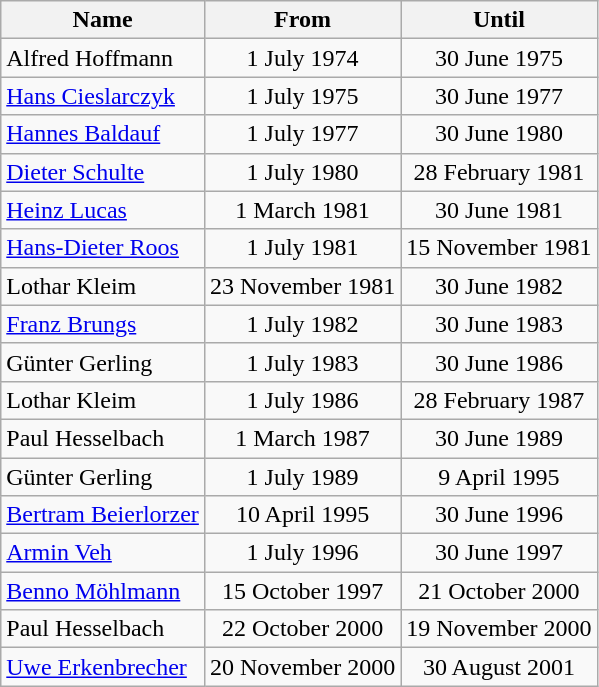<table class="wikitable">
<tr>
<th>Name</th>
<th>From</th>
<th>Until</th>
</tr>
<tr style="text-align:center;">
<td style="text-align:left;"> Alfred Hoffmann</td>
<td>1 July 1974</td>
<td>30 June 1975</td>
</tr>
<tr style="text-align:center;">
<td style="text-align:left;"> <a href='#'>Hans Cieslarczyk</a></td>
<td>1 July 1975</td>
<td>30 June 1977</td>
</tr>
<tr style="text-align:center;">
<td style="text-align:left;"> <a href='#'>Hannes Baldauf</a></td>
<td>1 July 1977</td>
<td>30 June 1980</td>
</tr>
<tr style="text-align:center;">
<td style="text-align:left;"> <a href='#'>Dieter Schulte</a></td>
<td>1 July 1980</td>
<td>28 February 1981</td>
</tr>
<tr style="text-align:center;">
<td style="text-align:left;"> <a href='#'>Heinz Lucas</a></td>
<td>1 March 1981</td>
<td>30 June 1981</td>
</tr>
<tr style="text-align:center;">
<td style="text-align:left;"> <a href='#'>Hans-Dieter Roos</a></td>
<td>1 July 1981</td>
<td>15 November 1981</td>
</tr>
<tr style="text-align:center;">
<td style="text-align:left;"> Lothar Kleim</td>
<td>23 November 1981</td>
<td>30 June 1982</td>
</tr>
<tr style="text-align:center;">
<td style="text-align:left;"> <a href='#'>Franz Brungs</a></td>
<td>1 July 1982</td>
<td>30 June 1983</td>
</tr>
<tr style="text-align:center;">
<td style="text-align:left;"> Günter Gerling</td>
<td>1 July 1983</td>
<td>30 June 1986</td>
</tr>
<tr style="text-align:center;">
<td style="text-align:left;"> Lothar Kleim</td>
<td>1 July 1986</td>
<td>28 February 1987</td>
</tr>
<tr style="text-align:center;">
<td style="text-align:left;"> Paul Hesselbach</td>
<td>1 March 1987</td>
<td>30 June 1989</td>
</tr>
<tr style="text-align:center;">
<td style="text-align:left;"> Günter Gerling</td>
<td>1 July 1989</td>
<td>9 April 1995</td>
</tr>
<tr style="text-align:center;">
<td style="text-align:left;"> <a href='#'>Bertram Beierlorzer</a></td>
<td>10 April 1995</td>
<td>30 June 1996</td>
</tr>
<tr style="text-align:center;">
<td style="text-align:left;"> <a href='#'>Armin Veh</a></td>
<td>1 July 1996</td>
<td>30 June 1997</td>
</tr>
<tr style="text-align:center;">
<td style="text-align:left;"> <a href='#'>Benno Möhlmann</a></td>
<td>15 October 1997</td>
<td>21 October 2000</td>
</tr>
<tr style="text-align:center;">
<td style="text-align:left;"> Paul Hesselbach</td>
<td>22 October 2000</td>
<td>19 November 2000</td>
</tr>
<tr style="text-align:center;">
<td style="text-align:left;"> <a href='#'>Uwe Erkenbrecher</a></td>
<td>20 November 2000</td>
<td>30 August 2001</td>
</tr>
</table>
